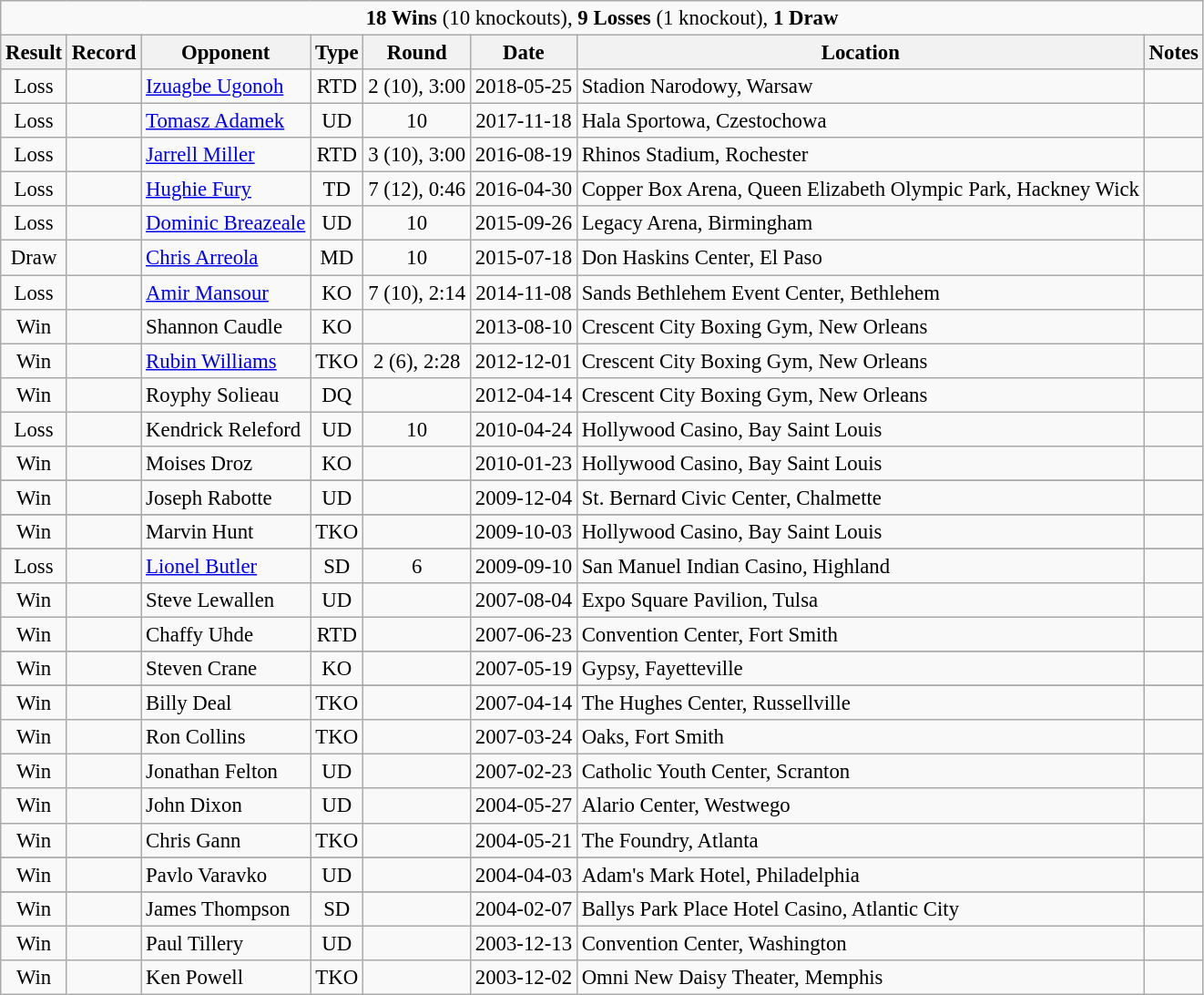<table class="wikitable" style="text-align:center; font-size:95%">
<tr>
<td style="text-align:center;" colspan=8><strong>18 Wins</strong> (10 knockouts), <strong>9 Losses</strong> (1 knockout), <strong>1 Draw</strong></td>
</tr>
<tr>
<th>Result</th>
<th>Record</th>
<th>Opponent</th>
<th>Type</th>
<th>Round</th>
<th>Date</th>
<th>Location</th>
<th>Notes</th>
</tr>
<tr align=center>
<td>Loss</td>
<td></td>
<td align=left> <a href='#'>Izuagbe Ugonoh</a></td>
<td>RTD</td>
<td>2 (10), 3:00</td>
<td>2018-05-25</td>
<td align=left> Stadion Narodowy, Warsaw</td>
<td align=left></td>
</tr>
<tr>
<td>Loss</td>
<td></td>
<td align=left> <a href='#'>Tomasz Adamek</a></td>
<td>UD</td>
<td>10</td>
<td>2017-11-18</td>
<td align=left> Hala Sportowa, Czestochowa</td>
<td align=left></td>
</tr>
<tr>
<td>Loss</td>
<td></td>
<td align=left> <a href='#'>Jarrell Miller</a></td>
<td>RTD</td>
<td>3 (10), 3:00</td>
<td>2016-08-19</td>
<td align=left> Rhinos Stadium, Rochester</td>
<td align=left></td>
</tr>
<tr>
<td>Loss</td>
<td></td>
<td align=left> <a href='#'>Hughie Fury</a></td>
<td>TD</td>
<td>7 (12), 0:46</td>
<td>2016-04-30</td>
<td align=left> Copper Box Arena, Queen Elizabeth Olympic Park, Hackney Wick</td>
<td align=left></td>
</tr>
<tr>
<td>Loss</td>
<td></td>
<td align=left> <a href='#'>Dominic Breazeale</a></td>
<td>UD</td>
<td>10</td>
<td>2015-09-26</td>
<td align=left> Legacy Arena, Birmingham</td>
<td align=left></td>
</tr>
<tr>
<td>Draw</td>
<td></td>
<td align=left> <a href='#'>Chris Arreola</a></td>
<td>MD</td>
<td>10</td>
<td>2015-07-18</td>
<td align=left> Don Haskins Center, El Paso</td>
<td align=left></td>
</tr>
<tr>
<td>Loss</td>
<td></td>
<td align=left> <a href='#'>Amir Mansour</a></td>
<td>KO</td>
<td>7 (10), 2:14</td>
<td>2014-11-08</td>
<td align=left> Sands Bethlehem Event Center, Bethlehem</td>
<td align=left></td>
</tr>
<tr>
<td>Win</td>
<td></td>
<td align=left> Shannon Caudle</td>
<td>KO</td>
<td></td>
<td>2013-08-10</td>
<td align=left> Crescent City Boxing Gym, New Orleans</td>
<td align=left></td>
</tr>
<tr>
<td>Win</td>
<td></td>
<td align=left> <a href='#'>Rubin Williams</a></td>
<td>TKO</td>
<td>2 (6), 2:28</td>
<td>2012-12-01</td>
<td align=left> Crescent City Boxing Gym, New Orleans</td>
<td align=left></td>
</tr>
<tr>
<td>Win</td>
<td></td>
<td align=left> Royphy Solieau</td>
<td>DQ</td>
<td></td>
<td>2012-04-14</td>
<td align=left> Crescent City Boxing Gym, New Orleans</td>
<td align=left></td>
</tr>
<tr>
<td>Loss</td>
<td></td>
<td align=left> Kendrick Releford</td>
<td>UD</td>
<td>10</td>
<td>2010-04-24</td>
<td align=left> Hollywood Casino, Bay Saint Louis</td>
<td align=left></td>
</tr>
<tr>
<td>Win</td>
<td></td>
<td align=left> Moises Droz</td>
<td>KO</td>
<td></td>
<td>2010-01-23</td>
<td align=left> Hollywood Casino, Bay Saint Louis</td>
<td align=left></td>
</tr>
<tr>
</tr>
<tr>
<td>Win</td>
<td></td>
<td align=left> Joseph Rabotte</td>
<td>UD</td>
<td></td>
<td>2009-12-04</td>
<td align=left> St. Bernard Civic Center, Chalmette</td>
<td align=left></td>
</tr>
<tr>
</tr>
<tr>
<td>Win</td>
<td></td>
<td align=left> Marvin Hunt</td>
<td>TKO</td>
<td></td>
<td>2009-10-03</td>
<td align=left> Hollywood Casino, Bay Saint Louis</td>
<td align=left></td>
</tr>
<tr>
</tr>
<tr>
<td>Loss</td>
<td></td>
<td align=left> <a href='#'>Lionel Butler</a></td>
<td>SD</td>
<td>6</td>
<td>2009-09-10</td>
<td align=left> San Manuel Indian Casino, Highland</td>
<td align=left></td>
</tr>
<tr>
<td>Win</td>
<td></td>
<td align=left> Steve Lewallen</td>
<td>UD</td>
<td></td>
<td>2007-08-04</td>
<td align=left> Expo Square Pavilion, Tulsa</td>
<td align=left></td>
</tr>
<tr>
<td>Win</td>
<td></td>
<td align=left> Chaffy Uhde</td>
<td>RTD</td>
<td></td>
<td>2007-06-23</td>
<td align=left> Convention Center, Fort Smith</td>
<td align=left></td>
</tr>
<tr>
</tr>
<tr>
<td>Win</td>
<td></td>
<td align=left> Steven Crane</td>
<td>KO</td>
<td></td>
<td>2007-05-19</td>
<td align=left> Gypsy, Fayetteville</td>
<td align=left></td>
</tr>
<tr>
</tr>
<tr>
<td>Win</td>
<td></td>
<td align=left> Billy Deal</td>
<td>TKO</td>
<td></td>
<td>2007-04-14</td>
<td align=left> The Hughes Center, Russellville</td>
<td align=left></td>
</tr>
<tr>
<td>Win</td>
<td></td>
<td align=left> Ron Collins</td>
<td>TKO</td>
<td></td>
<td>2007-03-24</td>
<td align=left> Oaks, Fort Smith</td>
<td align=left></td>
</tr>
<tr>
<td>Win</td>
<td></td>
<td align=left> Jonathan Felton</td>
<td>UD</td>
<td></td>
<td>2007-02-23</td>
<td align=left> Catholic Youth Center, Scranton</td>
<td align=left></td>
</tr>
<tr>
<td>Win</td>
<td></td>
<td align=left> John Dixon</td>
<td>UD</td>
<td></td>
<td>2004-05-27</td>
<td align=left> Alario Center, Westwego</td>
<td align=left></td>
</tr>
<tr>
<td>Win</td>
<td></td>
<td align=left> Chris Gann</td>
<td>TKO</td>
<td></td>
<td>2004-05-21</td>
<td align=left> The Foundry, Atlanta</td>
<td align=left></td>
</tr>
<tr>
</tr>
<tr>
<td>Win</td>
<td></td>
<td align=left> Pavlo Varavko</td>
<td>UD</td>
<td></td>
<td>2004-04-03</td>
<td align=left> Adam's Mark Hotel, Philadelphia</td>
<td align=left></td>
</tr>
<tr>
</tr>
<tr>
<td>Win</td>
<td></td>
<td align=left> James Thompson</td>
<td>SD</td>
<td></td>
<td>2004-02-07</td>
<td align=left> Ballys Park Place Hotel Casino, Atlantic City</td>
<td align=left></td>
</tr>
<tr>
<td>Win</td>
<td></td>
<td align=left> Paul Tillery</td>
<td>UD</td>
<td></td>
<td>2003-12-13</td>
<td align=left> Convention Center, Washington</td>
<td align=left></td>
</tr>
<tr>
<td>Win</td>
<td></td>
<td align=left> Ken Powell</td>
<td>TKO</td>
<td></td>
<td>2003-12-02</td>
<td align=left> Omni New Daisy Theater, Memphis</td>
<td align=left></td>
</tr>
</table>
